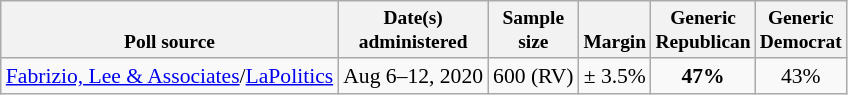<table class="wikitable" style="font-size:90%;text-align:center;">
<tr valign=bottom style="font-size:90%;">
<th>Poll source</th>
<th>Date(s)<br>administered</th>
<th>Sample<br>size</th>
<th>Margin<br></th>
<th>Generic<br>Republican</th>
<th>Generic<br>Democrat</th>
</tr>
<tr>
<td style="text-align:left;"><a href='#'>Fabrizio, Lee & Associates</a>/<a href='#'>LaPolitics</a></td>
<td>Aug 6–12, 2020</td>
<td>600 (RV)</td>
<td>± 3.5%</td>
<td><strong>47%</strong></td>
<td>43%</td>
</tr>
</table>
